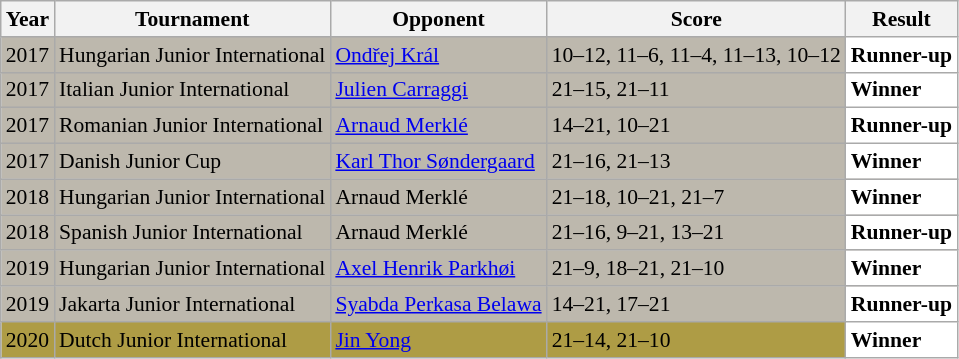<table class="sortable wikitable" style="font-size: 90%;">
<tr>
<th>Year</th>
<th>Tournament</th>
<th>Opponent</th>
<th>Score</th>
<th>Result</th>
</tr>
<tr style="background:#BDB8AD">
<td align="center">2017</td>
<td align="left">Hungarian Junior International</td>
<td align="left"> <a href='#'>Ondřej Král</a></td>
<td align="left">10–12, 11–6, 11–4, 11–13, 10–12</td>
<td style="text-align:left; background:white"> <strong>Runner-up</strong></td>
</tr>
<tr style="background:#BDB8AD">
<td align="center">2017</td>
<td align="left">Italian Junior International</td>
<td align="left"> <a href='#'>Julien Carraggi</a></td>
<td align="left">21–15, 21–11</td>
<td style="text-align:left; background:white"> <strong>Winner</strong></td>
</tr>
<tr style="background:#BDB8AD">
<td align="center">2017</td>
<td align="left">Romanian Junior International</td>
<td align="left"> <a href='#'>Arnaud Merklé</a></td>
<td align="left">14–21, 10–21</td>
<td style="text-align:left; background:white"> <strong>Runner-up</strong></td>
</tr>
<tr style="background:#BDB8AD">
<td align="center">2017</td>
<td align="left">Danish Junior Cup</td>
<td align="left"> <a href='#'>Karl Thor Søndergaard</a></td>
<td align="left">21–16, 21–13</td>
<td style="text-align:left; background:white"> <strong>Winner</strong></td>
</tr>
<tr style="background:#BDB8AD">
<td align="center">2018</td>
<td align="left">Hungarian Junior International</td>
<td align="left"> Arnaud Merklé</td>
<td align="left">21–18, 10–21, 21–7</td>
<td style="text-align:left; background:white"> <strong>Winner</strong></td>
</tr>
<tr style="background:#BDB8AD">
<td align="center">2018</td>
<td align="left">Spanish Junior International</td>
<td align="left"> Arnaud Merklé</td>
<td align="left">21–16, 9–21, 13–21</td>
<td style="text-align:left; background:white"> <strong>Runner-up</strong></td>
</tr>
<tr style="background:#BDB8AD">
<td align="center">2019</td>
<td align="left">Hungarian Junior International</td>
<td align="left"> <a href='#'>Axel Henrik Parkhøi</a></td>
<td align="left">21–9, 18–21, 21–10</td>
<td style="text-align:left; background:white"> <strong>Winner</strong></td>
</tr>
<tr style="background:#BDB8AD">
<td align="center">2019</td>
<td align="left">Jakarta Junior International</td>
<td align="left"> <a href='#'>Syabda Perkasa Belawa</a></td>
<td align="left">14–21, 17–21</td>
<td style="text-align:left; background:white"> <strong>Runner-up</strong></td>
</tr>
<tr style="background:#AE9C45">
<td align="center">2020</td>
<td align="left">Dutch Junior International</td>
<td align="left"> <a href='#'>Jin Yong</a></td>
<td align="left">21–14, 21–10</td>
<td style="text-align:left; background:white"> <strong>Winner</strong></td>
</tr>
</table>
